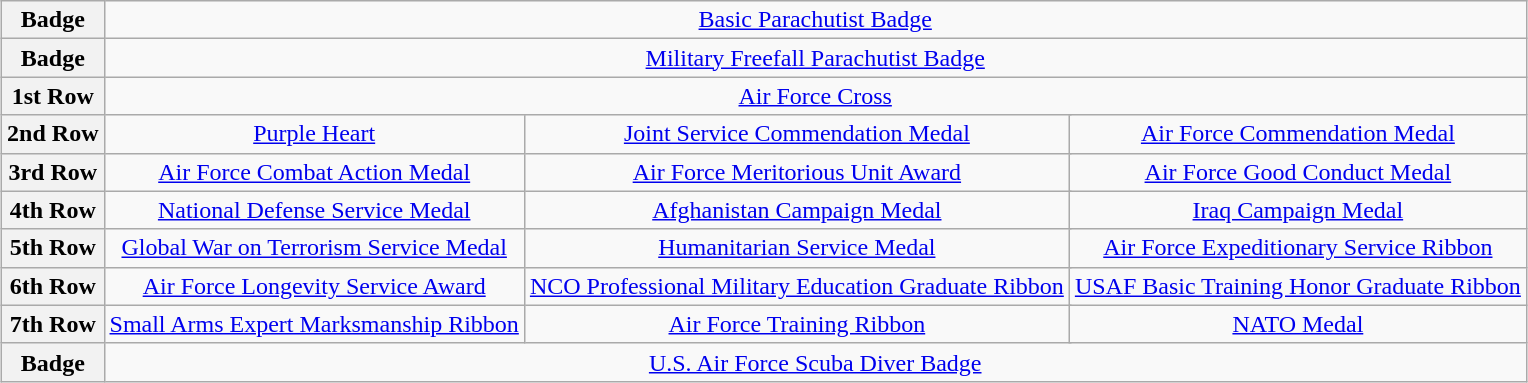<table class="wikitable" style="margin:1em auto; text-align:center;">
<tr>
<th>Badge</th>
<td colspan="12"><a href='#'>Basic Parachutist Badge</a></td>
</tr>
<tr>
<th>Badge</th>
<td colspan="12"><a href='#'>Military Freefall Parachutist Badge</a></td>
</tr>
<tr>
<th>1st Row</th>
<td colspan="12"><a href='#'>Air Force Cross</a></td>
</tr>
<tr>
<th>2nd Row</th>
<td colspan="4"><a href='#'>Purple Heart</a></td>
<td colspan="4"><a href='#'>Joint Service Commendation Medal</a></td>
<td colspan="4"><a href='#'>Air Force Commendation Medal</a> <br></td>
</tr>
<tr>
<th>3rd Row</th>
<td colspan="4"><a href='#'>Air Force Combat Action Medal</a></td>
<td colspan="4"><a href='#'>Air Force Meritorious Unit Award</a></td>
<td colspan="4"><a href='#'>Air Force Good Conduct Medal</a> <br></td>
</tr>
<tr>
<th>4th Row</th>
<td colspan="4"><a href='#'>National Defense Service Medal</a></td>
<td colspan="4"><a href='#'>Afghanistan Campaign Medal</a> <br></td>
<td colspan="4"><a href='#'>Iraq Campaign Medal</a> <br></td>
</tr>
<tr>
<th>5th Row</th>
<td colspan="4"><a href='#'>Global War on Terrorism Service Medal</a></td>
<td colspan="4"><a href='#'>Humanitarian Service Medal</a></td>
<td colspan="4"><a href='#'>Air Force Expeditionary Service Ribbon</a> <br></td>
</tr>
<tr>
<th>6th Row</th>
<td colspan="4"><a href='#'>Air Force Longevity Service Award</a> <br></td>
<td colspan="4"><a href='#'>NCO Professional Military Education Graduate Ribbon</a></td>
<td colspan="4"><a href='#'>USAF Basic Training Honor Graduate Ribbon</a></td>
</tr>
<tr>
<th>7th Row</th>
<td colspan="4"><a href='#'>Small Arms Expert Marksmanship Ribbon</a> <br></td>
<td colspan="4"><a href='#'>Air Force Training Ribbon</a></td>
<td colspan="4"><a href='#'>NATO Medal</a> <br></td>
</tr>
<tr>
<th>Badge</th>
<td colspan="12"><a href='#'>U.S. Air Force Scuba Diver Badge</a></td>
</tr>
</table>
